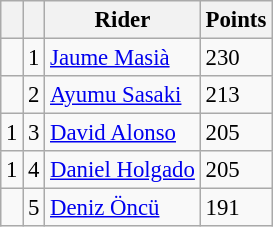<table class="wikitable" style="font-size: 95%;">
<tr>
<th></th>
<th></th>
<th>Rider</th>
<th>Points</th>
</tr>
<tr>
<td></td>
<td align=center>1</td>
<td> <a href='#'>Jaume Masià</a></td>
<td align=left>230</td>
</tr>
<tr>
<td></td>
<td align=center>2</td>
<td> <a href='#'>Ayumu Sasaki</a></td>
<td align=left>213</td>
</tr>
<tr>
<td> 1</td>
<td align=center>3</td>
<td> <a href='#'>David Alonso</a></td>
<td align=left>205</td>
</tr>
<tr>
<td> 1</td>
<td align=center>4</td>
<td> <a href='#'>Daniel Holgado</a></td>
<td align=left>205</td>
</tr>
<tr>
<td></td>
<td align=center>5</td>
<td> <a href='#'>Deniz Öncü</a></td>
<td align=left>191</td>
</tr>
</table>
